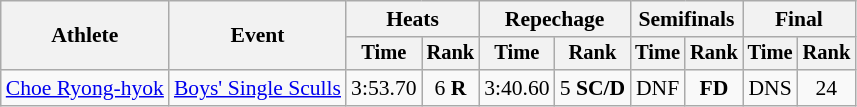<table class="wikitable" style="font-size:90%">
<tr>
<th rowspan="2">Athlete</th>
<th rowspan="2">Event</th>
<th colspan="2">Heats</th>
<th colspan="2">Repechage</th>
<th colspan="2">Semifinals</th>
<th colspan="2">Final</th>
</tr>
<tr style="font-size:95%">
<th>Time</th>
<th>Rank</th>
<th>Time</th>
<th>Rank</th>
<th>Time</th>
<th>Rank</th>
<th>Time</th>
<th>Rank</th>
</tr>
<tr align=center>
<td align=left><a href='#'>Choe Ryong-hyok</a></td>
<td align=left><a href='#'>Boys' Single Sculls</a></td>
<td>3:53.70</td>
<td>6 <strong>R</strong></td>
<td>3:40.60</td>
<td>5 <strong>SC/D</strong></td>
<td>DNF</td>
<td><strong>FD</strong></td>
<td>DNS</td>
<td>24</td>
</tr>
</table>
